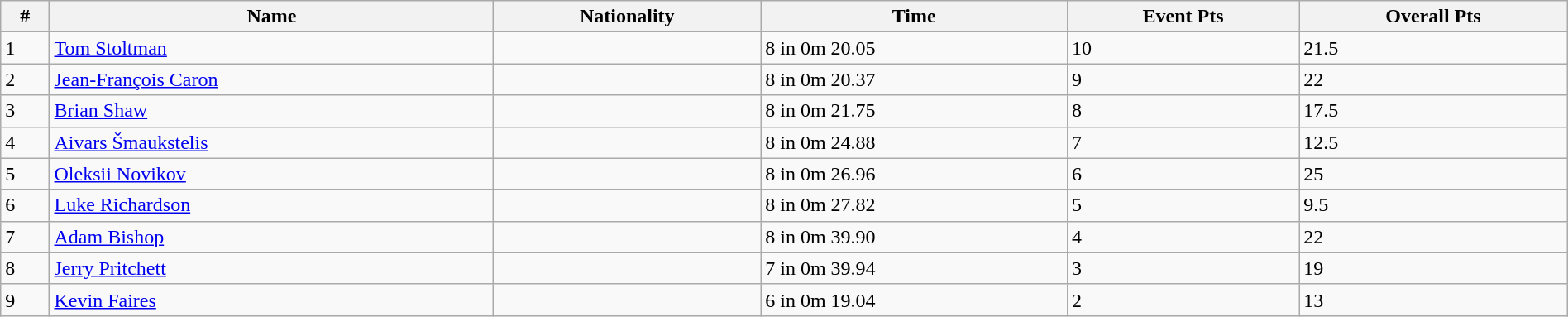<table class="wikitable sortable" style="display: inline-table;width: 100%;">
<tr>
<th>#</th>
<th>Name</th>
<th>Nationality</th>
<th>Time</th>
<th>Event Pts</th>
<th>Overall Pts</th>
</tr>
<tr>
<td>1</td>
<td><a href='#'>Tom Stoltman</a></td>
<td></td>
<td>8 in 0m 20.05</td>
<td>10</td>
<td>21.5</td>
</tr>
<tr>
<td>2</td>
<td><a href='#'>Jean-François Caron</a></td>
<td></td>
<td>8 in 0m 20.37</td>
<td>9</td>
<td>22</td>
</tr>
<tr>
<td>3</td>
<td><a href='#'>Brian Shaw</a></td>
<td></td>
<td>8 in 0m 21.75</td>
<td>8</td>
<td>17.5</td>
</tr>
<tr>
<td>4</td>
<td><a href='#'>Aivars Šmaukstelis</a></td>
<td></td>
<td>8 in 0m 24.88</td>
<td>7</td>
<td>12.5</td>
</tr>
<tr>
<td>5</td>
<td><a href='#'>Oleksii Novikov</a></td>
<td></td>
<td>8 in 0m 26.96</td>
<td>6</td>
<td>25</td>
</tr>
<tr>
<td>6</td>
<td><a href='#'>Luke Richardson</a></td>
<td></td>
<td>8 in 0m 27.82</td>
<td>5</td>
<td>9.5</td>
</tr>
<tr>
<td>7</td>
<td><a href='#'>Adam Bishop</a></td>
<td></td>
<td>8 in 0m 39.90</td>
<td>4</td>
<td>22</td>
</tr>
<tr>
<td>8</td>
<td><a href='#'>Jerry Pritchett</a></td>
<td></td>
<td>7 in 0m 39.94</td>
<td>3</td>
<td>19</td>
</tr>
<tr>
<td>9</td>
<td><a href='#'>Kevin Faires</a></td>
<td></td>
<td>6 in 0m 19.04</td>
<td>2</td>
<td>13</td>
</tr>
</table>
